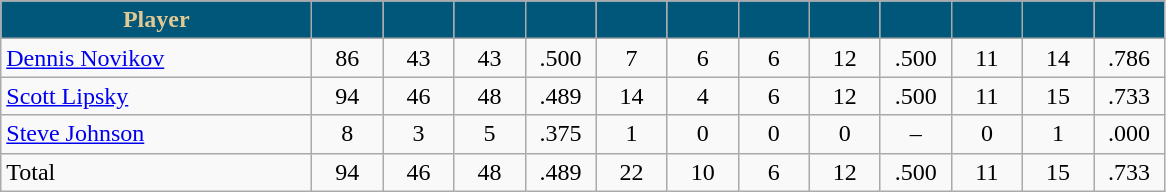<table class="wikitable" style="text-align:center">
<tr>
<th style="background:#015779; color:#E2C993" width="200px">Player</th>
<th style="background:#015779; color:#E2C993" width="40px"></th>
<th style="background:#015779; color:#E2C993" width="40px"></th>
<th style="background:#015779; color:#E2C993" width="40px"></th>
<th style="background:#015779; color:#E2C993" width="40px"></th>
<th style="background:#015779; color:#E2C993" width="40px"></th>
<th style="background:#015779; color:#E2C993" width="40px"></th>
<th style="background:#015779; color:#E2C993" width="40px"></th>
<th style="background:#015779; color:#E2C993" width="40px"></th>
<th style="background:#015779; color:#E2C993" width="40px"></th>
<th style="background:#015779; color:#E2C993" width="40px"></th>
<th style="background:#015779; color:#E2C993" width="40px"></th>
<th style="background:#015779; color:#E2C993" width="40px"></th>
</tr>
<tr>
<td style="text-align:left"><a href='#'>Dennis Novikov</a></td>
<td>86</td>
<td>43</td>
<td>43</td>
<td>.500</td>
<td>7</td>
<td>6</td>
<td>6</td>
<td>12</td>
<td>.500</td>
<td>11</td>
<td>14</td>
<td>.786</td>
</tr>
<tr>
<td style="text-align:left"><a href='#'>Scott Lipsky</a></td>
<td>94</td>
<td>46</td>
<td>48</td>
<td>.489</td>
<td>14</td>
<td>4</td>
<td>6</td>
<td>12</td>
<td>.500</td>
<td>11</td>
<td>15</td>
<td>.733</td>
</tr>
<tr>
<td style="text-align:left"><a href='#'>Steve Johnson</a></td>
<td>8</td>
<td>3</td>
<td>5</td>
<td>.375</td>
<td>1</td>
<td>0</td>
<td>0</td>
<td>0</td>
<td>–</td>
<td>0</td>
<td>1</td>
<td>.000</td>
</tr>
<tr>
<td style="text-align:left">Total</td>
<td>94</td>
<td>46</td>
<td>48</td>
<td>.489</td>
<td>22</td>
<td>10</td>
<td>6</td>
<td>12</td>
<td>.500</td>
<td>11</td>
<td>15</td>
<td>.733</td>
</tr>
</table>
